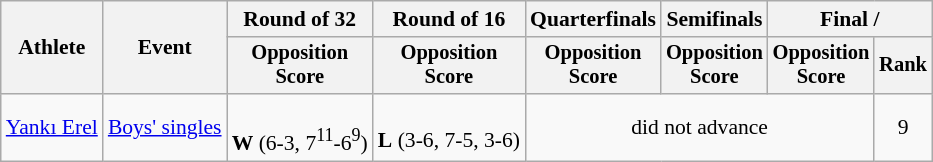<table class=wikitable style="font-size:90%">
<tr>
<th rowspan=2>Athlete</th>
<th rowspan=2>Event</th>
<th>Round of 32</th>
<th>Round of 16</th>
<th>Quarterfinals</th>
<th>Semifinals</th>
<th colspan=2>Final / </th>
</tr>
<tr style="font-size:95%">
<th>Opposition<br>Score</th>
<th>Opposition<br>Score</th>
<th>Opposition<br>Score</th>
<th>Opposition<br>Score</th>
<th>Opposition<br>Score</th>
<th>Rank</th>
</tr>
<tr align=center>
<td align=left><a href='#'>Yankı Erel</a></td>
<td align=left><a href='#'>Boys' singles</a></td>
<td><br><strong>W</strong> (6-3, 7<sup>11</sup>-6<sup>9</sup>)</td>
<td><br><strong>L</strong> (3-6, 7-5, 3-6)</td>
<td colspan=3>did not advance</td>
<td>9</td>
</tr>
</table>
